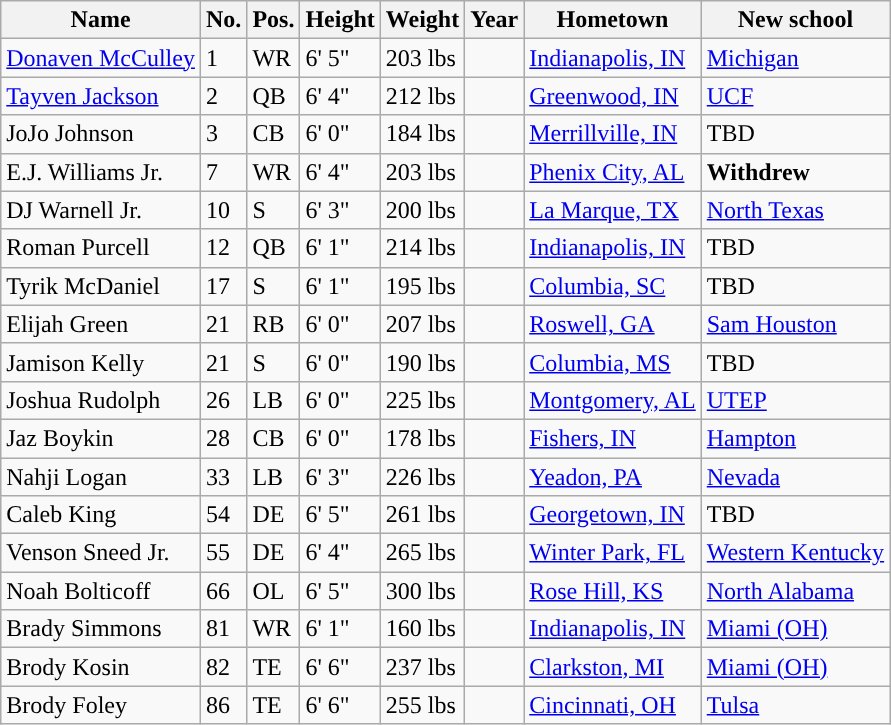<table class="wikitable sortable" style="text-align:left">
<tr>
<th>Name</th>
<th>No.</th>
<th>Pos.</th>
<th>Height</th>
<th>Weight</th>
<th>Year</th>
<th>Hometown</th>
<th>New school</th>
</tr>
<tr>
<td><a href='#'>Donaven McCulley</a></td>
<td>1</td>
<td>WR</td>
<td>6' 5"</td>
<td>203 lbs</td>
<td></td>
<td><a href='#'>Indianapolis, IN</a></td>
<td><a href='#'>Michigan</a></td>
</tr>
<tr>
<td><a href='#'>Tayven Jackson</a></td>
<td>2</td>
<td>QB</td>
<td>6' 4"</td>
<td>212 lbs</td>
<td></td>
<td><a href='#'>Greenwood, IN</a></td>
<td><a href='#'>UCF</a></td>
</tr>
<tr>
<td>JoJo Johnson</td>
<td>3</td>
<td>CB</td>
<td>6' 0"</td>
<td>184 lbs</td>
<td></td>
<td><a href='#'>Merrillville, IN</a></td>
<td>TBD</td>
</tr>
<tr>
<td>E.J. Williams Jr.</td>
<td>7</td>
<td>WR</td>
<td>6' 4"</td>
<td>203 lbs</td>
<td></td>
<td><a href='#'>Phenix City, AL</a></td>
<td><strong>Withdrew</strong></td>
</tr>
<tr>
<td>DJ Warnell Jr.</td>
<td>10</td>
<td>S</td>
<td>6' 3"</td>
<td>200 lbs</td>
<td></td>
<td><a href='#'>La Marque, TX</a></td>
<td><a href='#'>North Texas</a></td>
</tr>
<tr>
<td>Roman Purcell</td>
<td>12</td>
<td>QB</td>
<td>6' 1"</td>
<td>214 lbs</td>
<td></td>
<td><a href='#'>Indianapolis, IN</a></td>
<td>TBD</td>
</tr>
<tr>
<td>Tyrik McDaniel</td>
<td>17</td>
<td>S</td>
<td>6' 1"</td>
<td>195 lbs</td>
<td></td>
<td><a href='#'>Columbia, SC</a></td>
<td>TBD</td>
</tr>
<tr>
<td>Elijah Green</td>
<td>21</td>
<td>RB</td>
<td>6' 0"</td>
<td>207 lbs</td>
<td></td>
<td><a href='#'>Roswell, GA</a></td>
<td><a href='#'>Sam Houston</a></td>
</tr>
<tr>
<td>Jamison Kelly</td>
<td>21</td>
<td>S</td>
<td>6' 0"</td>
<td>190 lbs</td>
<td></td>
<td><a href='#'>Columbia, MS</a></td>
<td>TBD</td>
</tr>
<tr>
<td>Joshua Rudolph</td>
<td>26</td>
<td>LB</td>
<td>6' 0"</td>
<td>225 lbs</td>
<td></td>
<td><a href='#'>Montgomery, AL</a></td>
<td><a href='#'>UTEP</a></td>
</tr>
<tr>
<td>Jaz Boykin</td>
<td>28</td>
<td>CB</td>
<td>6' 0"</td>
<td>178 lbs</td>
<td></td>
<td><a href='#'>Fishers, IN</a></td>
<td><a href='#'>Hampton</a></td>
</tr>
<tr>
<td>Nahji Logan</td>
<td>33</td>
<td>LB</td>
<td>6' 3"</td>
<td>226 lbs</td>
<td></td>
<td><a href='#'>Yeadon, PA</a></td>
<td><a href='#'>Nevada</a></td>
</tr>
<tr>
<td>Caleb King</td>
<td>54</td>
<td>DE</td>
<td>6' 5"</td>
<td>261 lbs</td>
<td></td>
<td><a href='#'>Georgetown, IN</a></td>
<td>TBD</td>
</tr>
<tr>
<td>Venson Sneed Jr.</td>
<td>55</td>
<td>DE</td>
<td>6' 4"</td>
<td>265 lbs</td>
<td></td>
<td><a href='#'>Winter Park, FL</a></td>
<td><a href='#'>Western Kentucky</a></td>
</tr>
<tr>
<td>Noah Bolticoff</td>
<td>66</td>
<td>OL</td>
<td>6' 5"</td>
<td>300 lbs</td>
<td></td>
<td><a href='#'>Rose Hill, KS</a></td>
<td><a href='#'>North Alabama</a></td>
</tr>
<tr>
<td>Brady Simmons</td>
<td>81</td>
<td>WR</td>
<td>6' 1"</td>
<td>160 lbs</td>
<td></td>
<td><a href='#'>Indianapolis, IN</a></td>
<td><a href='#'>Miami (OH)</a></td>
</tr>
<tr>
<td>Brody Kosin</td>
<td>82</td>
<td>TE</td>
<td>6' 6"</td>
<td>237 lbs</td>
<td></td>
<td><a href='#'>Clarkston, MI</a></td>
<td><a href='#'>Miami (OH)</a></td>
</tr>
<tr>
<td>Brody Foley</td>
<td>86</td>
<td>TE</td>
<td>6' 6"</td>
<td>255 lbs</td>
<td></td>
<td><a href='#'>Cincinnati, OH</a></td>
<td><a href='#'>Tulsa</a></td>
</tr>
</table>
